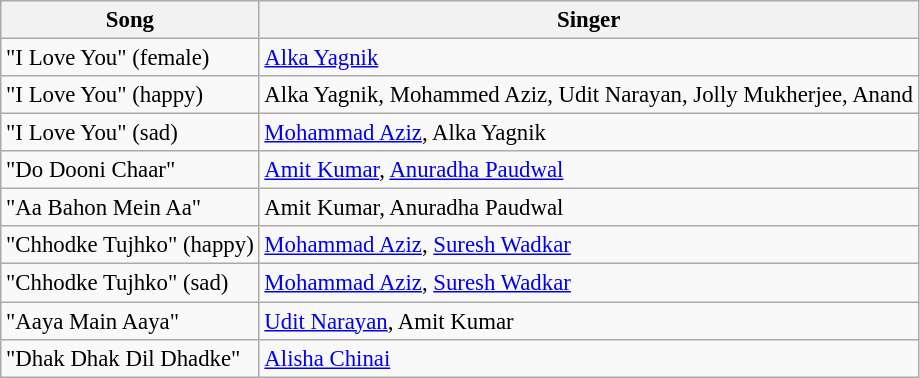<table class="wikitable" style="font-size:95%;">
<tr>
<th>Song</th>
<th>Singer</th>
</tr>
<tr>
<td>"I Love You" (female)</td>
<td><a href='#'>Alka Yagnik</a></td>
</tr>
<tr>
<td>"I Love You" (happy)</td>
<td>Alka Yagnik, Mohammed Aziz, Udit Narayan, Jolly Mukherjee, Anand</td>
</tr>
<tr>
<td>"I Love You" (sad)</td>
<td><a href='#'>Mohammad Aziz</a>, Alka Yagnik</td>
</tr>
<tr>
<td>"Do Dooni Chaar"</td>
<td><a href='#'>Amit Kumar</a>, <a href='#'>Anuradha Paudwal</a></td>
</tr>
<tr>
<td>"Aa Bahon Mein Aa"</td>
<td>Amit Kumar, Anuradha Paudwal</td>
</tr>
<tr>
<td>"Chhodke Tujhko" (happy)</td>
<td><a href='#'>Mohammad Aziz</a>, <a href='#'>Suresh Wadkar</a></td>
</tr>
<tr>
<td>"Chhodke Tujhko" (sad)</td>
<td><a href='#'>Mohammad Aziz</a>, <a href='#'>Suresh Wadkar</a></td>
</tr>
<tr>
<td>"Aaya Main Aaya"</td>
<td><a href='#'>Udit Narayan</a>, Amit Kumar</td>
</tr>
<tr>
<td>"Dhak Dhak Dil Dhadke"</td>
<td><a href='#'>Alisha Chinai</a></td>
</tr>
</table>
